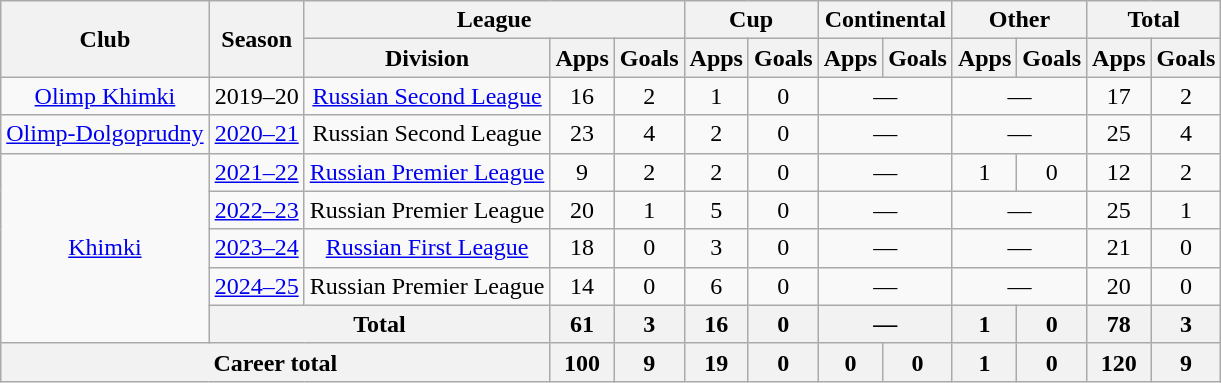<table class="wikitable" style="text-align: center;">
<tr>
<th rowspan="2">Club</th>
<th rowspan="2">Season</th>
<th colspan="3">League</th>
<th colspan="2">Cup</th>
<th colspan="2">Continental</th>
<th colspan="2">Other</th>
<th colspan="2">Total</th>
</tr>
<tr>
<th>Division</th>
<th>Apps</th>
<th>Goals</th>
<th>Apps</th>
<th>Goals</th>
<th>Apps</th>
<th>Goals</th>
<th>Apps</th>
<th>Goals</th>
<th>Apps</th>
<th>Goals</th>
</tr>
<tr>
<td><a href='#'>Olimp Khimki</a></td>
<td>2019–20</td>
<td><a href='#'>Russian Second League</a></td>
<td>16</td>
<td>2</td>
<td>1</td>
<td>0</td>
<td colspan="2">—</td>
<td colspan="2">—</td>
<td>17</td>
<td>2</td>
</tr>
<tr>
<td><a href='#'>Olimp-Dolgoprudny</a></td>
<td><a href='#'>2020–21</a></td>
<td>Russian Second League</td>
<td>23</td>
<td>4</td>
<td>2</td>
<td>0</td>
<td colspan="2">—</td>
<td colspan="2">—</td>
<td>25</td>
<td>4</td>
</tr>
<tr>
<td rowspan="5"><a href='#'>Khimki</a></td>
<td><a href='#'>2021–22</a></td>
<td><a href='#'>Russian Premier League</a></td>
<td>9</td>
<td>2</td>
<td>2</td>
<td>0</td>
<td colspan="2">—</td>
<td>1</td>
<td>0</td>
<td>12</td>
<td>2</td>
</tr>
<tr>
<td><a href='#'>2022–23</a></td>
<td>Russian Premier League</td>
<td>20</td>
<td>1</td>
<td>5</td>
<td>0</td>
<td colspan="2">—</td>
<td colspan="2">—</td>
<td>25</td>
<td>1</td>
</tr>
<tr>
<td><a href='#'>2023–24</a></td>
<td><a href='#'>Russian First League</a></td>
<td>18</td>
<td>0</td>
<td>3</td>
<td>0</td>
<td colspan="2">—</td>
<td colspan="2">—</td>
<td>21</td>
<td>0</td>
</tr>
<tr>
<td><a href='#'>2024–25</a></td>
<td>Russian Premier League</td>
<td>14</td>
<td>0</td>
<td>6</td>
<td>0</td>
<td colspan="2">—</td>
<td colspan="2">—</td>
<td>20</td>
<td>0</td>
</tr>
<tr>
<th colspan="2">Total</th>
<th>61</th>
<th>3</th>
<th>16</th>
<th>0</th>
<th colspan="2">—</th>
<th>1</th>
<th>0</th>
<th>78</th>
<th>3</th>
</tr>
<tr>
<th colspan="3">Career total</th>
<th>100</th>
<th>9</th>
<th>19</th>
<th>0</th>
<th>0</th>
<th>0</th>
<th>1</th>
<th>0</th>
<th>120</th>
<th>9</th>
</tr>
</table>
